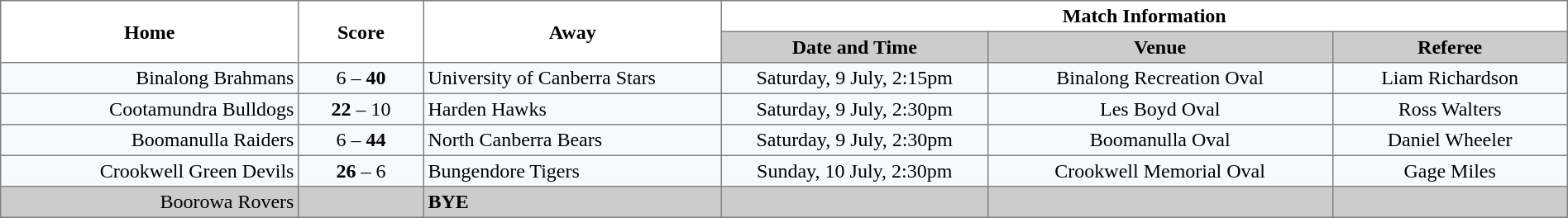<table width="100%" cellspacing="0" cellpadding="3" border="1" style="border-collapse:collapse;  text-align:center;">
<tr>
<th rowspan="2" width="19%">Home</th>
<th rowspan="2" width="8%">Score</th>
<th rowspan="2" width="19%">Away</th>
<th colspan="3">Match Information</th>
</tr>
<tr bgcolor="#CCCCCC">
<th width="17%">Date and Time</th>
<th width="22%">Venue</th>
<th width="50%">Referee</th>
</tr>
<tr style="text-align:center; background:#f5faff;">
<td align="right">Binalong Brahmans </td>
<td>6 – <strong>40</strong></td>
<td align="left"> University of Canberra Stars</td>
<td>Saturday, 9 July, 2:15pm</td>
<td>Binalong Recreation Oval</td>
<td>Liam Richardson</td>
</tr>
<tr style="text-align:center; background:#f5faff;">
<td align="right">Cootamundra Bulldogs </td>
<td><strong>22</strong> – 10</td>
<td align="left"> Harden Hawks</td>
<td>Saturday, 9 July, 2:30pm</td>
<td>Les Boyd Oval</td>
<td>Ross Walters</td>
</tr>
<tr style="text-align:center; background:#f5faff;">
<td align="right">Boomanulla Raiders </td>
<td>6 – <strong>44</strong></td>
<td align="left"> North Canberra Bears</td>
<td>Saturday, 9 July, 2:30pm</td>
<td>Boomanulla Oval</td>
<td>Daniel Wheeler</td>
</tr>
<tr style="text-align:center; background:#f5faff;">
<td align="right">Crookwell Green Devils </td>
<td><strong>26</strong> – 6</td>
<td align="left"> Bungendore Tigers</td>
<td>Sunday, 10 July, 2:30pm</td>
<td>Crookwell Memorial Oval</td>
<td>Gage Miles</td>
</tr>
<tr style="text-align:center; background:#CCCCCC;">
<td align="right">Boorowa Rovers </td>
<td></td>
<td align="left"><strong>BYE</strong></td>
<td></td>
<td></td>
<td></td>
</tr>
</table>
